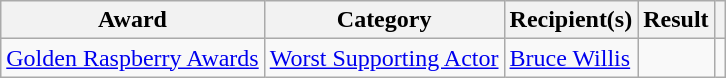<table class="wikitable sortable plainrowheaders">
<tr>
<th scope="col">Award</th>
<th scope="col">Category</th>
<th scope="col">Recipient(s)</th>
<th scope="col">Result</th>
<th scope="col" class="unsortable"></th>
</tr>
<tr>
<td><a href='#'>Golden Raspberry Awards</a></td>
<td><a href='#'>Worst Supporting Actor</a></td>
<td><a href='#'>Bruce Willis</a> </td>
<td></td>
<td "align=center"></td>
</tr>
</table>
